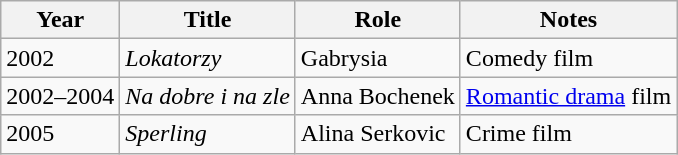<table class="wikitable">
<tr>
<th>Year</th>
<th>Title</th>
<th>Role</th>
<th class="unsortable">Notes</th>
</tr>
<tr>
<td>2002</td>
<td><em>Lokatorzy</em></td>
<td>Gabrysia</td>
<td>Comedy film</td>
</tr>
<tr>
<td>2002–2004</td>
<td><em>Na dobre i na zle</em></td>
<td>Anna Bochenek</td>
<td><a href='#'>Romantic drama</a> film</td>
</tr>
<tr>
<td>2005</td>
<td><em>Sperling</em></td>
<td>Alina Serkovic</td>
<td>Crime film</td>
</tr>
</table>
